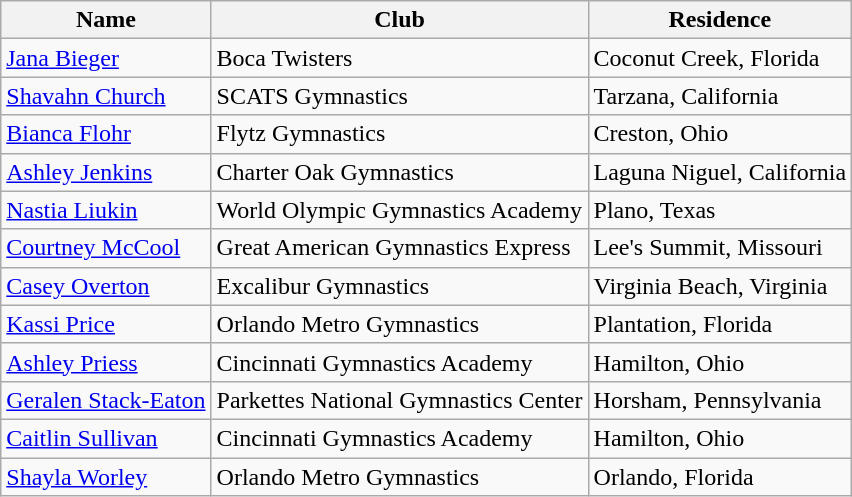<table class="wikitable">
<tr>
<th>Name</th>
<th>Club</th>
<th>Residence</th>
</tr>
<tr>
<td><a href='#'>Jana Bieger</a></td>
<td>Boca Twisters</td>
<td>Coconut Creek, Florida</td>
</tr>
<tr>
<td><a href='#'>Shavahn Church</a></td>
<td>SCATS Gymnastics</td>
<td>Tarzana, California</td>
</tr>
<tr>
<td><a href='#'>Bianca Flohr</a></td>
<td>Flytz Gymnastics</td>
<td>Creston, Ohio</td>
</tr>
<tr>
<td><a href='#'>Ashley Jenkins</a></td>
<td>Charter Oak Gymnastics</td>
<td>Laguna Niguel, California</td>
</tr>
<tr>
<td><a href='#'>Nastia Liukin</a></td>
<td>World Olympic Gymnastics Academy</td>
<td>Plano, Texas</td>
</tr>
<tr>
<td><a href='#'>Courtney McCool</a></td>
<td>Great American Gymnastics Express</td>
<td>Lee's Summit, Missouri</td>
</tr>
<tr>
<td><a href='#'>Casey Overton</a></td>
<td>Excalibur Gymnastics</td>
<td>Virginia Beach, Virginia</td>
</tr>
<tr>
<td><a href='#'>Kassi Price</a></td>
<td>Orlando Metro Gymnastics</td>
<td>Plantation, Florida</td>
</tr>
<tr>
<td><a href='#'>Ashley Priess</a></td>
<td>Cincinnati Gymnastics Academy</td>
<td>Hamilton, Ohio</td>
</tr>
<tr>
<td><a href='#'>Geralen Stack-Eaton</a></td>
<td>Parkettes National Gymnastics Center</td>
<td>Horsham, Pennsylvania</td>
</tr>
<tr>
<td><a href='#'>Caitlin Sullivan</a></td>
<td>Cincinnati Gymnastics Academy</td>
<td>Hamilton, Ohio</td>
</tr>
<tr>
<td><a href='#'>Shayla Worley</a></td>
<td>Orlando Metro Gymnastics</td>
<td>Orlando, Florida</td>
</tr>
</table>
